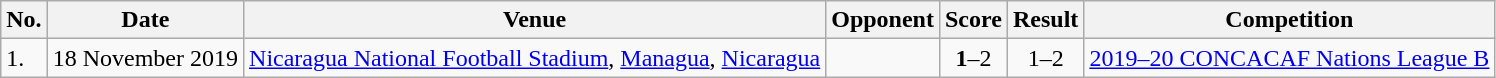<table class="wikitable">
<tr>
<th>No.</th>
<th>Date</th>
<th>Venue</th>
<th>Opponent</th>
<th>Score</th>
<th>Result</th>
<th>Competition</th>
</tr>
<tr>
<td>1.</td>
<td>18 November 2019</td>
<td><a href='#'>Nicaragua National Football Stadium</a>, <a href='#'>Managua</a>, <a href='#'>Nicaragua</a></td>
<td></td>
<td align=center><strong>1</strong>–2</td>
<td align=center>1–2</td>
<td><a href='#'>2019–20 CONCACAF Nations League B</a></td>
</tr>
</table>
